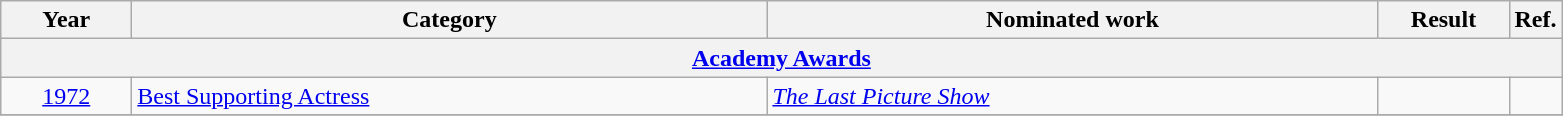<table class=wikitable>
<tr>
<th scope="col" style="width:5em;">Year</th>
<th scope="col" style="width:26em;">Category</th>
<th scope="col" style="width:25em;">Nominated work</th>
<th scope="col" style="width:5em;">Result</th>
<th>Ref.</th>
</tr>
<tr>
<th colspan=5><a href='#'>Academy Awards</a></th>
</tr>
<tr>
<td style="text-align:center;"><a href='#'>1972</a></td>
<td><a href='#'>Best Supporting Actress</a></td>
<td><em><a href='#'>The Last Picture Show</a></em></td>
<td></td>
<td style="text-align:center;"></td>
</tr>
<tr>
</tr>
</table>
